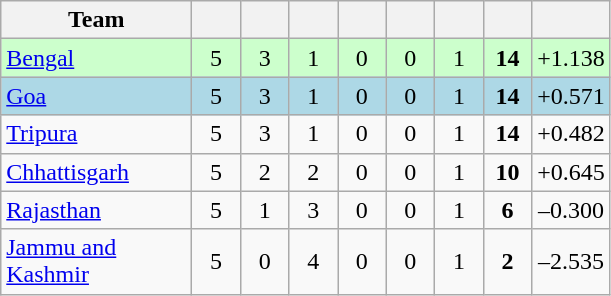<table class="wikitable" style="text-align:center">
<tr>
<th style="width:120px">Team</th>
<th style="width:25px"></th>
<th style="width:25px"></th>
<th style="width:25px"></th>
<th style="width:25px"></th>
<th style="width:25px"></th>
<th style="width:25px"></th>
<th style="width:25px"></th>
<th style="width:40px;"></th>
</tr>
<tr style="background:#cfc;">
<td style="text-align:left"><a href='#'>Bengal</a></td>
<td>5</td>
<td>3</td>
<td>1</td>
<td>0</td>
<td>0</td>
<td>1</td>
<td><strong>14</strong></td>
<td>+1.138</td>
</tr>
<tr style="background:lightblue;">
<td style="text-align:left"><a href='#'>Goa</a></td>
<td>5</td>
<td>3</td>
<td>1</td>
<td>0</td>
<td>0</td>
<td>1</td>
<td><strong>14</strong></td>
<td>+0.571</td>
</tr>
<tr>
<td style="text-align:left"><a href='#'>Tripura</a></td>
<td>5</td>
<td>3</td>
<td>1</td>
<td>0</td>
<td>0</td>
<td>1</td>
<td><strong>14</strong></td>
<td>+0.482</td>
</tr>
<tr>
<td style="text-align:left"><a href='#'>Chhattisgarh</a></td>
<td>5</td>
<td>2</td>
<td>2</td>
<td>0</td>
<td>0</td>
<td>1</td>
<td><strong>10</strong></td>
<td>+0.645</td>
</tr>
<tr>
<td style="text-align:left"><a href='#'>Rajasthan</a></td>
<td>5</td>
<td>1</td>
<td>3</td>
<td>0</td>
<td>0</td>
<td>1</td>
<td><strong>6</strong></td>
<td>–0.300</td>
</tr>
<tr>
<td style="text-align:left"><a href='#'>Jammu and Kashmir</a></td>
<td>5</td>
<td>0</td>
<td>4</td>
<td>0</td>
<td>0</td>
<td>1</td>
<td><strong>2</strong></td>
<td>–2.535</td>
</tr>
</table>
